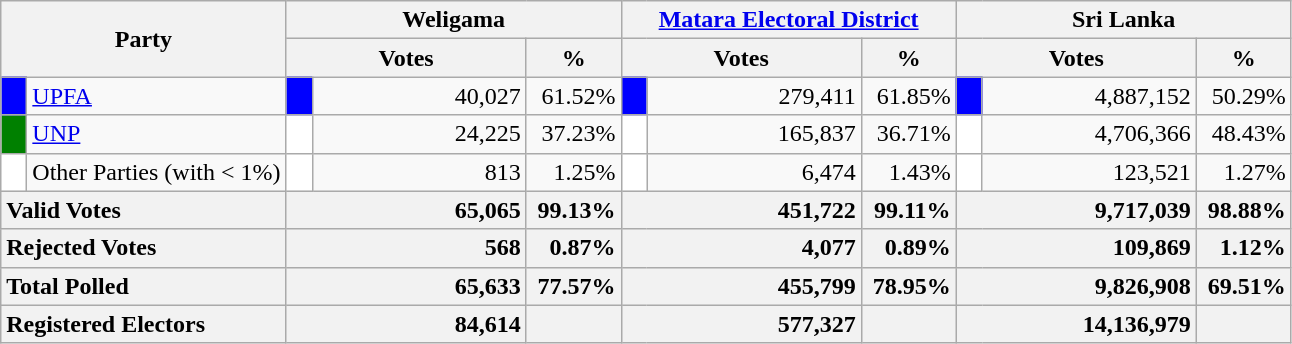<table class="wikitable">
<tr>
<th colspan="2" width="144px"rowspan="2">Party</th>
<th colspan="3" width="216px">Weligama</th>
<th colspan="3" width="216px"><a href='#'>Matara Electoral District</a></th>
<th colspan="3" width="216px">Sri Lanka</th>
</tr>
<tr>
<th colspan="2" width="144px">Votes</th>
<th>%</th>
<th colspan="2" width="144px">Votes</th>
<th>%</th>
<th colspan="2" width="144px">Votes</th>
<th>%</th>
</tr>
<tr>
<td style="background-color:blue;" width="10px"></td>
<td style="text-align:left;"><a href='#'>UPFA</a></td>
<td style="background-color:blue;" width="10px"></td>
<td style="text-align:right;">40,027</td>
<td style="text-align:right;">61.52%</td>
<td style="background-color:blue;" width="10px"></td>
<td style="text-align:right;">279,411</td>
<td style="text-align:right;">61.85%</td>
<td style="background-color:blue;" width="10px"></td>
<td style="text-align:right;">4,887,152</td>
<td style="text-align:right;">50.29%</td>
</tr>
<tr>
<td style="background-color:green;" width="10px"></td>
<td style="text-align:left;"><a href='#'>UNP</a></td>
<td style="background-color:white;" width="10px"></td>
<td style="text-align:right;">24,225</td>
<td style="text-align:right;">37.23%</td>
<td style="background-color:white;" width="10px"></td>
<td style="text-align:right;">165,837</td>
<td style="text-align:right;">36.71%</td>
<td style="background-color:white;" width="10px"></td>
<td style="text-align:right;">4,706,366</td>
<td style="text-align:right;">48.43%</td>
</tr>
<tr>
<td style="background-color:white;" width="10px"></td>
<td style="text-align:left;">Other Parties (with < 1%)</td>
<td style="background-color:white;" width="10px"></td>
<td style="text-align:right;">813</td>
<td style="text-align:right;">1.25%</td>
<td style="background-color:white;" width="10px"></td>
<td style="text-align:right;">6,474</td>
<td style="text-align:right;">1.43%</td>
<td style="background-color:white;" width="10px"></td>
<td style="text-align:right;">123,521</td>
<td style="text-align:right;">1.27%</td>
</tr>
<tr>
<th colspan="2" width="144px"style="text-align:left;">Valid Votes</th>
<th style="text-align:right;"colspan="2" width="144px">65,065</th>
<th style="text-align:right;">99.13%</th>
<th style="text-align:right;"colspan="2" width="144px">451,722</th>
<th style="text-align:right;">99.11%</th>
<th style="text-align:right;"colspan="2" width="144px">9,717,039</th>
<th style="text-align:right;">98.88%</th>
</tr>
<tr>
<th colspan="2" width="144px"style="text-align:left;">Rejected Votes</th>
<th style="text-align:right;"colspan="2" width="144px">568</th>
<th style="text-align:right;">0.87%</th>
<th style="text-align:right;"colspan="2" width="144px">4,077</th>
<th style="text-align:right;">0.89%</th>
<th style="text-align:right;"colspan="2" width="144px">109,869</th>
<th style="text-align:right;">1.12%</th>
</tr>
<tr>
<th colspan="2" width="144px"style="text-align:left;">Total Polled</th>
<th style="text-align:right;"colspan="2" width="144px">65,633</th>
<th style="text-align:right;">77.57%</th>
<th style="text-align:right;"colspan="2" width="144px">455,799</th>
<th style="text-align:right;">78.95%</th>
<th style="text-align:right;"colspan="2" width="144px">9,826,908</th>
<th style="text-align:right;">69.51%</th>
</tr>
<tr>
<th colspan="2" width="144px"style="text-align:left;">Registered Electors</th>
<th style="text-align:right;"colspan="2" width="144px">84,614</th>
<th></th>
<th style="text-align:right;"colspan="2" width="144px">577,327</th>
<th></th>
<th style="text-align:right;"colspan="2" width="144px">14,136,979</th>
<th></th>
</tr>
</table>
